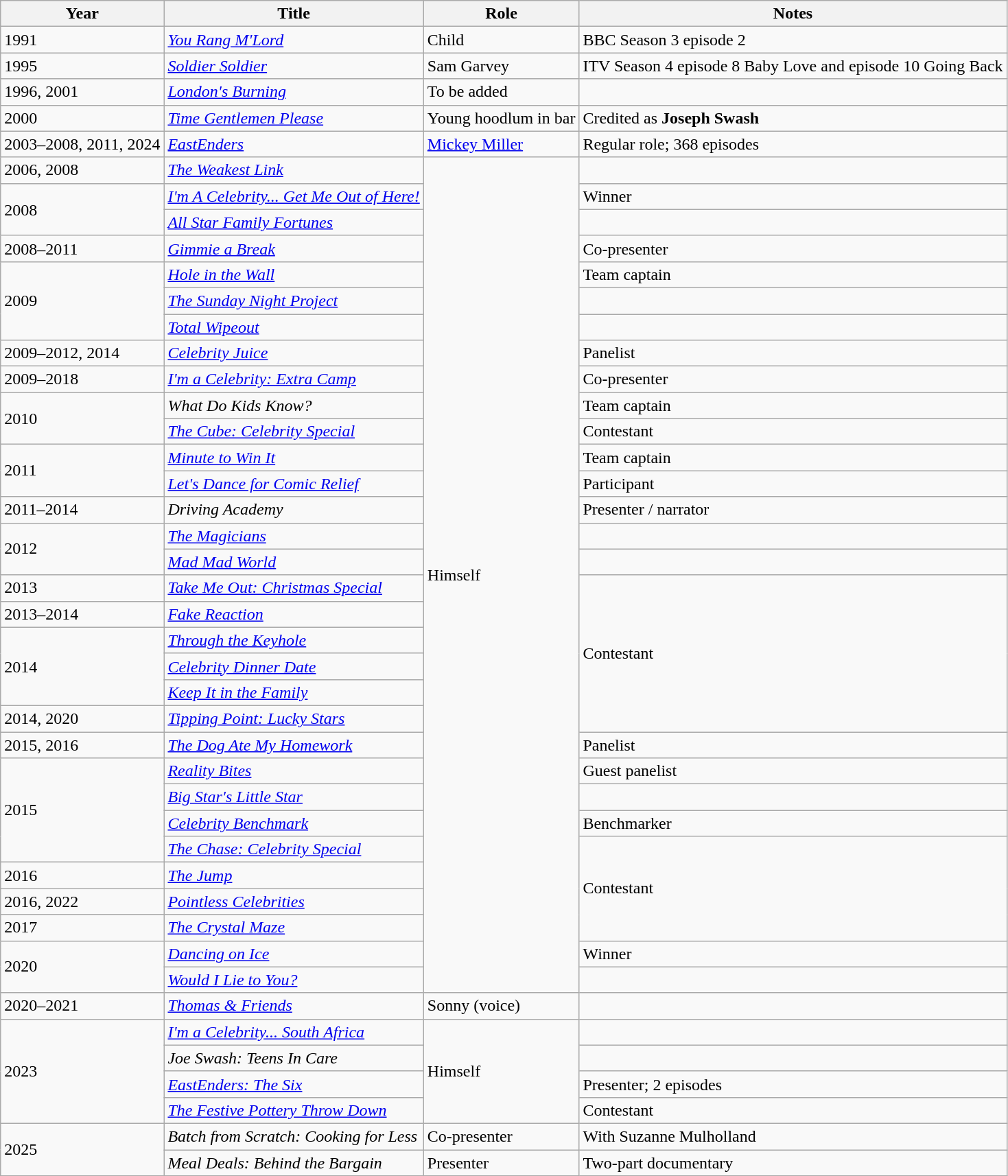<table class="wikitable sortable">
<tr>
<th>Year</th>
<th>Title</th>
<th>Role</th>
<th>Notes</th>
</tr>
<tr>
<td>1991</td>
<td><em><a href='#'>You Rang M'Lord</a></em></td>
<td>Child</td>
<td>BBC Season 3 episode 2</td>
</tr>
<tr>
<td>1995</td>
<td><em><a href='#'>Soldier Soldier</a></em></td>
<td>Sam Garvey</td>
<td>ITV Season 4 episode 8 Baby Love and episode 10 Going Back</td>
</tr>
<tr>
<td>1996, 2001</td>
<td><em><a href='#'>London's Burning</a></em></td>
<td>To be added</td>
<td></td>
</tr>
<tr>
<td>2000</td>
<td><em><a href='#'>Time Gentlemen Please</a></em></td>
<td>Young hoodlum in bar</td>
<td>Credited as <strong>Joseph Swash</strong></td>
</tr>
<tr>
<td>2003–2008, 2011, 2024</td>
<td><em><a href='#'>EastEnders</a></em></td>
<td><a href='#'>Mickey Miller</a></td>
<td>Regular role; 368 episodes</td>
</tr>
<tr>
<td>2006, 2008</td>
<td><em><a href='#'>The Weakest Link</a></em></td>
<td rowspan="32">Himself</td>
<td></td>
</tr>
<tr>
<td rowspan="2">2008</td>
<td><em><a href='#'>I'm A Celebrity... Get Me Out of Here!</a></em></td>
<td>Winner</td>
</tr>
<tr>
<td><em><a href='#'>All Star Family Fortunes</a></em></td>
<td></td>
</tr>
<tr>
<td>2008–2011</td>
<td><em><a href='#'>Gimmie a Break</a></em></td>
<td>Co-presenter</td>
</tr>
<tr>
<td rowspan="3">2009</td>
<td><em><a href='#'>Hole in the Wall</a></em></td>
<td>Team captain</td>
</tr>
<tr>
<td><em><a href='#'>The Sunday Night Project</a></em></td>
<td></td>
</tr>
<tr>
<td><em><a href='#'>Total Wipeout</a></em></td>
<td></td>
</tr>
<tr>
<td>2009–2012, 2014</td>
<td><em><a href='#'>Celebrity Juice</a></em></td>
<td>Panelist</td>
</tr>
<tr>
<td>2009–2018</td>
<td><em><a href='#'>I'm a Celebrity: Extra Camp</a></em></td>
<td>Co-presenter</td>
</tr>
<tr>
<td rowspan="2">2010</td>
<td><em>What Do Kids Know?</em></td>
<td>Team captain</td>
</tr>
<tr>
<td><em><a href='#'>The Cube: Celebrity Special</a></em></td>
<td>Contestant</td>
</tr>
<tr>
<td rowspan="2">2011</td>
<td><em><a href='#'>Minute to Win It</a></em></td>
<td>Team captain</td>
</tr>
<tr>
<td><em><a href='#'>Let's Dance for Comic Relief</a></em></td>
<td>Participant</td>
</tr>
<tr>
<td>2011–2014</td>
<td><em>Driving Academy</em></td>
<td>Presenter / narrator</td>
</tr>
<tr>
<td rowspan="2">2012</td>
<td><em><a href='#'>The Magicians</a></em></td>
<td></td>
</tr>
<tr>
<td><em><a href='#'>Mad Mad World</a></em></td>
<td></td>
</tr>
<tr>
<td>2013</td>
<td><em><a href='#'>Take Me Out: Christmas Special</a></em></td>
<td rowspan="6">Contestant</td>
</tr>
<tr>
<td>2013–2014</td>
<td><em><a href='#'>Fake Reaction</a></em></td>
</tr>
<tr>
<td rowspan="3">2014</td>
<td><em><a href='#'>Through the Keyhole</a></em></td>
</tr>
<tr>
<td><em><a href='#'>Celebrity Dinner Date</a></em></td>
</tr>
<tr>
<td><em><a href='#'>Keep It in the Family</a></em></td>
</tr>
<tr>
<td>2014, 2020</td>
<td><em><a href='#'>Tipping Point: Lucky Stars</a></em></td>
</tr>
<tr>
<td>2015, 2016</td>
<td><em><a href='#'>The Dog Ate My Homework</a></em></td>
<td>Panelist</td>
</tr>
<tr>
<td rowspan="4">2015</td>
<td><em><a href='#'>Reality Bites</a></em></td>
<td>Guest panelist</td>
</tr>
<tr>
<td><em><a href='#'>Big Star's Little Star</a></em></td>
<td></td>
</tr>
<tr>
<td><em><a href='#'>Celebrity Benchmark</a></em></td>
<td>Benchmarker</td>
</tr>
<tr>
<td><em><a href='#'>The Chase: Celebrity Special</a></em></td>
<td rowspan="4">Contestant</td>
</tr>
<tr>
<td>2016</td>
<td><em><a href='#'>The Jump</a></em></td>
</tr>
<tr>
<td>2016, 2022</td>
<td><em><a href='#'>Pointless Celebrities</a></em></td>
</tr>
<tr>
<td>2017</td>
<td><em><a href='#'>The Crystal Maze</a></em></td>
</tr>
<tr>
<td rowspan="2">2020</td>
<td><em><a href='#'>Dancing on Ice</a></em></td>
<td>Winner</td>
</tr>
<tr>
<td><em><a href='#'>Would I Lie to You?</a></em></td>
<td></td>
</tr>
<tr>
<td>2020–2021</td>
<td><em><a href='#'>Thomas & Friends</a></em></td>
<td>Sonny (voice)</td>
<td></td>
</tr>
<tr>
<td rowspan="4">2023</td>
<td><em><a href='#'>I'm a Celebrity... South Africa</a></em></td>
<td rowspan="4">Himself</td>
<td></td>
</tr>
<tr>
<td><em>Joe Swash: Teens In Care</em></td>
<td></td>
</tr>
<tr>
<td><em><a href='#'>EastEnders: The Six</a></em></td>
<td>Presenter; 2 episodes</td>
</tr>
<tr>
<td><em><a href='#'>The Festive Pottery Throw Down</a></em></td>
<td>Contestant</td>
</tr>
<tr>
<td rowspan="2">2025</td>
<td><em>Batch from Scratch: Cooking for Less</em></td>
<td>Co-presenter</td>
<td>With Suzanne Mulholland</td>
</tr>
<tr>
<td><em>Meal Deals: Behind the Bargain</em></td>
<td>Presenter</td>
<td>Two-part documentary</td>
</tr>
</table>
